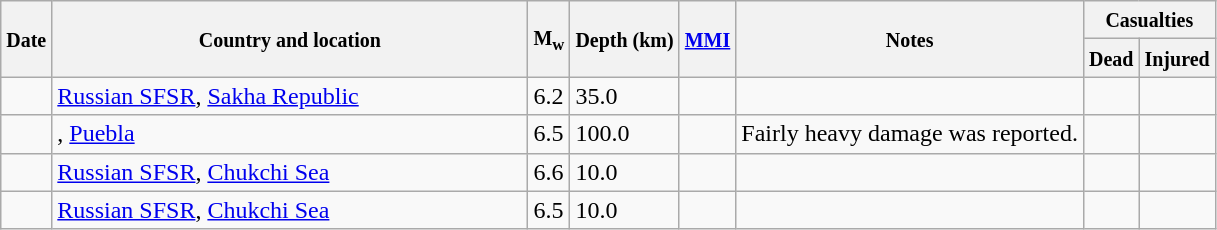<table class="wikitable sortable sort-under" style="border:1px black; margin-left:1em;">
<tr>
<th rowspan="2"><small>Date</small></th>
<th rowspan="2" style="width: 310px"><small>Country and location</small></th>
<th rowspan="2"><small>M<sub>w</sub></small></th>
<th rowspan="2"><small>Depth (km)</small></th>
<th rowspan="2"><small><a href='#'>MMI</a></small></th>
<th rowspan="2" class="unsortable"><small>Notes</small></th>
<th colspan="2"><small>Casualties</small></th>
</tr>
<tr>
<th><small>Dead</small></th>
<th><small>Injured</small></th>
</tr>
<tr>
<td></td>
<td> <a href='#'>Russian SFSR</a>, <a href='#'>Sakha Republic</a></td>
<td>6.2</td>
<td>35.0</td>
<td></td>
<td></td>
<td></td>
<td></td>
</tr>
<tr>
<td></td>
<td>, <a href='#'>Puebla</a></td>
<td>6.5</td>
<td>100.0</td>
<td></td>
<td>Fairly heavy damage was reported.</td>
<td></td>
<td></td>
</tr>
<tr>
<td></td>
<td> <a href='#'>Russian SFSR</a>, <a href='#'>Chukchi Sea</a></td>
<td>6.6</td>
<td>10.0</td>
<td></td>
<td></td>
<td></td>
<td></td>
</tr>
<tr>
<td></td>
<td> <a href='#'>Russian SFSR</a>, <a href='#'>Chukchi Sea</a></td>
<td>6.5</td>
<td>10.0</td>
<td></td>
<td></td>
<td></td>
<td></td>
</tr>
</table>
